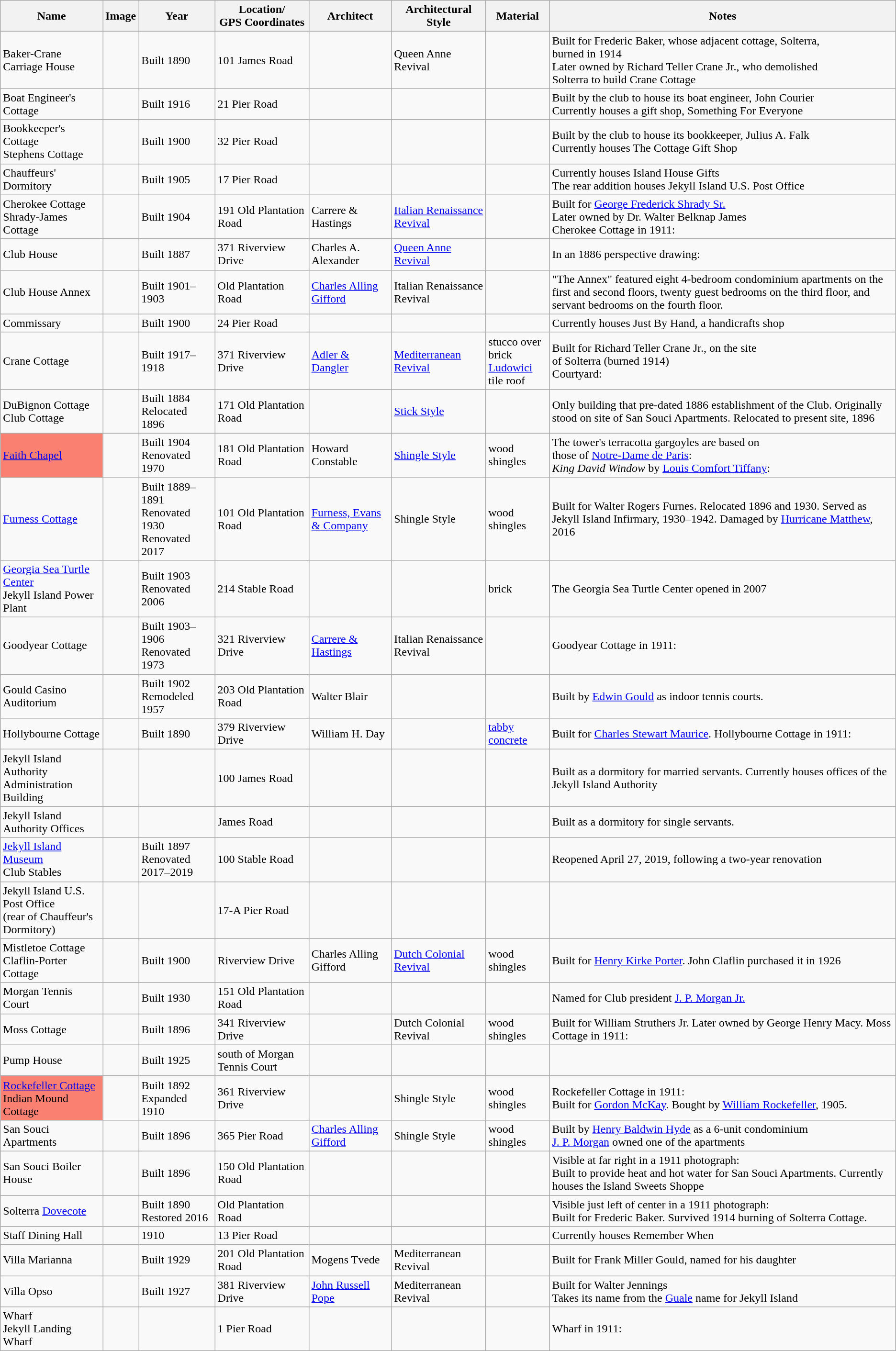<table class="wikitable sortable">
<tr>
<th>Name</th>
<th>Image</th>
<th>Year</th>
<th>Location/<br>GPS Coordinates</th>
<th>Architect</th>
<th>Architectural<br>Style</th>
<th>Material</th>
<th>Notes</th>
</tr>
<tr>
<td>Baker-Crane Carriage House</td>
<td></td>
<td>Built 1890</td>
<td>101 James Road</td>
<td></td>
<td>Queen Anne Revival</td>
<td></td>
<td>Built for Frederic Baker, whose adjacent cottage, Solterra,<br>burned in 1914<br>Later owned by Richard Teller Crane Jr., who demolished<br>Solterra to build Crane Cottage</td>
</tr>
<tr>
<td>Boat Engineer's Cottage</td>
<td></td>
<td>Built 1916</td>
<td>21 Pier Road</td>
<td></td>
<td></td>
<td></td>
<td>Built by the club to house its boat engineer, John Courier<br>Currently houses a gift shop, Something For Everyone</td>
</tr>
<tr>
<td>Bookkeeper's Cottage<br>Stephens Cottage</td>
<td></td>
<td>Built 1900</td>
<td>32 Pier Road<br><small></small></td>
<td></td>
<td></td>
<td></td>
<td>Built by the club to house its bookkeeper, Julius A. Falk<br>Currently houses The Cottage Gift Shop</td>
</tr>
<tr>
<td>Chauffeurs' Dormitory</td>
<td></td>
<td>Built 1905</td>
<td>17 Pier Road<br><small></small></td>
<td></td>
<td></td>
<td></td>
<td>Currently houses Island House Gifts<br>The rear addition houses Jekyll Island U.S. Post Office</td>
</tr>
<tr>
<td>Cherokee Cottage<br>Shrady-James Cottage</td>
<td></td>
<td>Built 1904</td>
<td>191 Old Plantation Road<br><small></small></td>
<td>Carrere & Hastings</td>
<td><a href='#'>Italian Renaissance Revival</a></td>
<td></td>
<td>Built for <a href='#'>George Frederick Shrady Sr.</a><br>Later owned by  Dr. Walter Belknap James<br>Cherokee Cottage in 1911: </td>
</tr>
<tr>
<td>Club House</td>
<td></td>
<td>Built 1887</td>
<td>371 Riverview Drive<br><small></small></td>
<td>Charles A. Alexander</td>
<td><a href='#'>Queen Anne Revival</a></td>
<td></td>
<td>In an 1886 perspective drawing: </td>
</tr>
<tr>
<td>Club House Annex</td>
<td></td>
<td>Built 1901–1903</td>
<td>Old Plantation Road<br><small></small></td>
<td><a href='#'>Charles Alling Gifford</a></td>
<td>Italian Renaissance Revival</td>
<td></td>
<td>"The Annex" featured eight 4-bedroom condominium apartments on the first and second floors, twenty guest bedrooms on the third floor, and servant bedrooms on the fourth floor.</td>
</tr>
<tr>
<td>Commissary</td>
<td></td>
<td>Built 1900</td>
<td>24 Pier Road<br><small></small></td>
<td></td>
<td></td>
<td></td>
<td>Currently houses Just By Hand, a handicrafts shop</td>
</tr>
<tr>
<td>Crane Cottage</td>
<td></td>
<td>Built 1917–1918</td>
<td>371 Riverview Drive<br><small></small></td>
<td><a href='#'>Adler & Dangler</a></td>
<td><a href='#'>Mediterranean Revival</a></td>
<td>stucco over brick<br><a href='#'>Ludowici</a> tile roof</td>
<td>Built for Richard Teller Crane Jr., on the site<br>of Solterra (burned 1914)<br>Courtyard: </td>
</tr>
<tr>
<td>DuBignon Cottage<br>Club Cottage</td>
<td></td>
<td>Built 1884<br>Relocated 1896</td>
<td>171 Old Plantation Road<br><small></small></td>
<td></td>
<td><a href='#'>Stick Style</a></td>
<td></td>
<td>Only building that pre-dated 1886 establishment of the Club. Originally stood on site of San Souci Apartments. Relocated to present site, 1896</td>
</tr>
<tr>
<td colspan="1" style="background:#FA8072"><a href='#'>Faith Chapel</a></td>
<td><br><br></td>
<td>Built 1904<br>Renovated 1970</td>
<td>181 Old Plantation Road<br><small></small></td>
<td>Howard Constable</td>
<td><a href='#'>Shingle Style</a></td>
<td>wood shingles</td>
<td>The tower's terracotta gargoyles are based on<br>those of <a href='#'>Notre-Dame de Paris</a>: <br><em>King David Window</em> by <a href='#'>Louis Comfort Tiffany</a>: </td>
</tr>
<tr>
<td><a href='#'>Furness Cottage</a></td>
<td></td>
<td>Built 1889–1891<br>Renovated 1930<br>Renovated 2017</td>
<td>101 Old Plantation Road<br><small></small></td>
<td><a href='#'>Furness, Evans & Company</a></td>
<td>Shingle Style</td>
<td>wood shingles</td>
<td>Built for Walter Rogers Furnes. Relocated 1896 and 1930. Served as Jekyll Island Infirmary, 1930–1942. Damaged by <a href='#'>Hurricane Matthew</a>, 2016</td>
</tr>
<tr>
<td><a href='#'>Georgia Sea Turtle Center</a><br>Jekyll Island Power Plant</td>
<td></td>
<td>Built 1903<br>Renovated 2006</td>
<td>214 Stable Road<br><small></small></td>
<td></td>
<td></td>
<td>brick</td>
<td>The Georgia Sea Turtle Center opened in 2007</td>
</tr>
<tr>
<td>Goodyear Cottage</td>
<td></td>
<td>Built 1903–1906<br>Renovated 1973</td>
<td>321 Riverview Drive<br><small></small></td>
<td><a href='#'>Carrere & Hastings</a></td>
<td>Italian Renaissance Revival</td>
<td></td>
<td>Goodyear Cottage in 1911: </td>
</tr>
<tr>
<td>Gould Casino Auditorium</td>
<td></td>
<td>Built 1902<br>Remodeled 1957</td>
<td>203 Old Plantation Road<br><small></small></td>
<td>Walter Blair</td>
<td></td>
<td></td>
<td>Built by <a href='#'>Edwin Gould</a> as indoor tennis courts.</td>
</tr>
<tr>
<td>Hollybourne Cottage</td>
<td></td>
<td>Built 1890</td>
<td>379 Riverview Drive<br><small></small></td>
<td>William H. Day</td>
<td></td>
<td><a href='#'>tabby concrete</a></td>
<td>Built for <a href='#'>Charles Stewart Maurice</a>. Hollybourne Cottage in 1911: </td>
</tr>
<tr>
<td>Jekyll Island Authority<br>Administration Building</td>
<td></td>
<td></td>
<td>100 James Road</td>
<td></td>
<td></td>
<td></td>
<td>Built as a dormitory for married servants. Currently houses offices of the Jekyll Island Authority</td>
</tr>
<tr>
<td>Jekyll Island Authority Offices</td>
<td></td>
<td></td>
<td>James Road<br><small></small></td>
<td></td>
<td></td>
<td></td>
<td>Built as a dormitory for single servants.</td>
</tr>
<tr>
<td><a href='#'>Jekyll Island Museum</a><br>Club Stables</td>
<td></td>
<td>Built 1897<br>Renovated 2017–2019</td>
<td>100 Stable Road<br><small></small></td>
<td></td>
<td></td>
<td></td>
<td>Reopened April 27, 2019, following a two-year renovation</td>
</tr>
<tr>
<td>Jekyll Island U.S. Post Office<br>(rear of Chauffeur's Dormitory)</td>
<td></td>
<td></td>
<td>17-A Pier Road<br><small></small></td>
<td></td>
<td></td>
<td></td>
<td></td>
</tr>
<tr>
<td>Mistletoe Cottage<br>Claflin-Porter Cottage</td>
<td></td>
<td>Built 1900</td>
<td>Riverview Drive<br><small></small></td>
<td>Charles Alling Gifford</td>
<td><a href='#'>Dutch Colonial Revival</a></td>
<td>wood shingles</td>
<td>Built for <a href='#'>Henry Kirke Porter</a>. John Claflin purchased it in 1926</td>
</tr>
<tr>
<td>Morgan Tennis Court</td>
<td></td>
<td>Built 1930</td>
<td>151 Old Plantation Road<br><small></small></td>
<td></td>
<td></td>
<td></td>
<td>Named for Club president <a href='#'>J. P. Morgan Jr.</a></td>
</tr>
<tr>
<td>Moss Cottage</td>
<td></td>
<td>Built 1896</td>
<td>341 Riverview Drive<br><small></small></td>
<td></td>
<td>Dutch Colonial Revival</td>
<td>wood shingles</td>
<td>Built for William Struthers Jr. Later owned by George Henry Macy. Moss Cottage in 1911: </td>
</tr>
<tr>
<td>Pump House</td>
<td></td>
<td>Built 1925</td>
<td>south of Morgan Tennis Court</td>
<td></td>
<td></td>
<td></td>
<td></td>
</tr>
<tr>
<td colspan="1" style="background:#FA8072"><a href='#'>Rockefeller Cottage</a><br>Indian Mound Cottage</td>
<td></td>
<td>Built 1892<br>Expanded 1910</td>
<td>361 Riverview Drive<br><small></small></td>
<td></td>
<td>Shingle Style</td>
<td>wood shingles</td>
<td>Rockefeller Cottage in 1911: <br>Built for <a href='#'>Gordon McKay</a>. Bought by <a href='#'>William Rockefeller</a>, 1905.</td>
</tr>
<tr>
<td>San Souci Apartments</td>
<td></td>
<td>Built 1896</td>
<td>365 Pier Road<br><small></small></td>
<td><a href='#'>Charles Alling Gifford</a></td>
<td>Shingle Style</td>
<td>wood shingles</td>
<td>Built by <a href='#'>Henry Baldwin Hyde</a> as a 6-unit condominium<br><a href='#'>J. P. Morgan</a> owned one of the apartments</td>
</tr>
<tr>
<td>San Souci Boiler House</td>
<td></td>
<td>Built 1896</td>
<td>150 Old Plantation Road<br><small></small></td>
<td></td>
<td></td>
<td></td>
<td>Visible at far right in a 1911 photograph: <br>Built to provide heat and hot water for San Souci Apartments. Currently houses the Island Sweets Shoppe</td>
</tr>
<tr>
<td>Solterra <a href='#'>Dovecote</a></td>
<td></td>
<td>Built 1890<br>Restored 2016</td>
<td>Old Plantation Road</td>
<td></td>
<td></td>
<td></td>
<td>Visible just left of center in a 1911 photograph: <br>Built for Frederic Baker. Survived 1914 burning of Solterra Cottage.</td>
</tr>
<tr>
<td>Staff Dining Hall</td>
<td></td>
<td>1910</td>
<td>13 Pier Road<br><small></small></td>
<td></td>
<td></td>
<td></td>
<td>Currently houses Remember When</td>
</tr>
<tr>
<td>Villa Marianna</td>
<td></td>
<td>Built 1929</td>
<td>201 Old Plantation Road<br><small></small></td>
<td>Mogens Tvede</td>
<td>Mediterranean Revival</td>
<td></td>
<td>Built for Frank Miller Gould, named for his daughter</td>
</tr>
<tr>
<td>Villa Opso</td>
<td></td>
<td>Built 1927</td>
<td>381 Riverview Drive<br><small></small></td>
<td><a href='#'>John Russell Pope</a></td>
<td>Mediterranean Revival</td>
<td></td>
<td>Built for Walter Jennings<br>Takes its name from the <a href='#'>Guale</a> name for Jekyll Island</td>
</tr>
<tr>
<td>Wharf<br>Jekyll Landing Wharf</td>
<td></td>
<td></td>
<td>1 Pier Road<br><small></small></td>
<td></td>
<td></td>
<td></td>
<td>Wharf in 1911: </td>
</tr>
</table>
